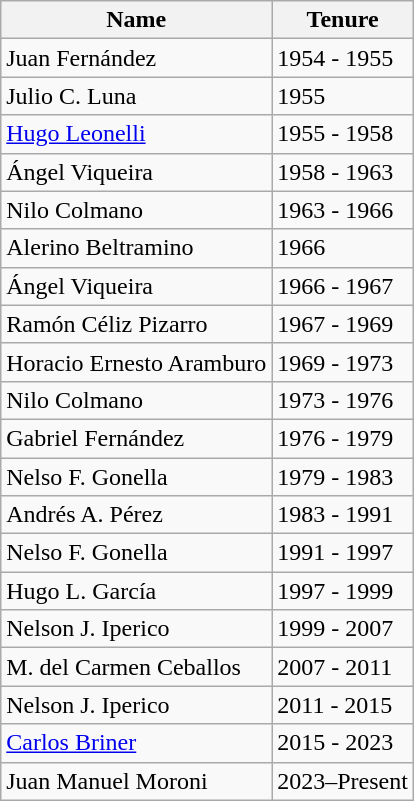<table class="wikitable">
<tr>
<th>Name</th>
<th>Tenure</th>
</tr>
<tr>
<td>Juan Fernández</td>
<td>1954 - 1955</td>
</tr>
<tr>
<td>Julio C. Luna</td>
<td>1955</td>
</tr>
<tr>
<td><a href='#'>Hugo Leonelli</a></td>
<td>1955 - 1958</td>
</tr>
<tr>
<td>Ángel Viqueira</td>
<td>1958 - 1963</td>
</tr>
<tr>
<td>Nilo Colmano</td>
<td>1963 - 1966</td>
</tr>
<tr>
<td>Alerino Beltramino</td>
<td>1966</td>
</tr>
<tr>
<td>Ángel Viqueira</td>
<td>1966 - 1967</td>
</tr>
<tr>
<td>Ramón Céliz Pizarro</td>
<td>1967 - 1969</td>
</tr>
<tr>
<td>Horacio Ernesto Aramburo</td>
<td>1969 - 1973</td>
</tr>
<tr>
<td>Nilo Colmano</td>
<td>1973 - 1976</td>
</tr>
<tr>
<td>Gabriel Fernández</td>
<td>1976 - 1979</td>
</tr>
<tr>
<td>Nelso F. Gonella</td>
<td>1979 - 1983</td>
</tr>
<tr>
<td>Andrés A. Pérez</td>
<td>1983 - 1991</td>
</tr>
<tr>
<td>Nelso F. Gonella</td>
<td>1991 - 1997</td>
</tr>
<tr>
<td>Hugo L. García</td>
<td>1997 - 1999</td>
</tr>
<tr>
<td>Nelson J. Iperico</td>
<td>1999 - 2007</td>
</tr>
<tr>
<td>M. del Carmen Ceballos</td>
<td>2007 - 2011</td>
</tr>
<tr>
<td>Nelson J. Iperico</td>
<td>2011 - 2015</td>
</tr>
<tr>
<td><a href='#'>Carlos Briner</a></td>
<td>2015 - 2023</td>
</tr>
<tr>
<td>Juan Manuel Moroni</td>
<td>2023–Present</td>
</tr>
</table>
